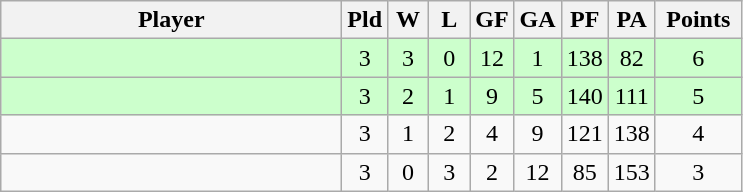<table class=wikitable style="text-align:center">
<tr>
<th width=220>Player</th>
<th width=20>Pld</th>
<th width=20>W</th>
<th width=20>L</th>
<th width=20>GF</th>
<th width=20>GA</th>
<th width=20>PF</th>
<th width=20>PA</th>
<th width=50>Points</th>
</tr>
<tr bgcolor="#ccffcc">
<td align=left></td>
<td>3</td>
<td>3</td>
<td>0</td>
<td>12</td>
<td>1</td>
<td>138</td>
<td>82</td>
<td>6</td>
</tr>
<tr bgcolor="#ccffcc">
<td align=left></td>
<td>3</td>
<td>2</td>
<td>1</td>
<td>9</td>
<td>5</td>
<td>140</td>
<td>111</td>
<td>5</td>
</tr>
<tr>
<td align=left></td>
<td>3</td>
<td>1</td>
<td>2</td>
<td>4</td>
<td>9</td>
<td>121</td>
<td>138</td>
<td>4</td>
</tr>
<tr>
<td align=left></td>
<td>3</td>
<td>0</td>
<td>3</td>
<td>2</td>
<td>12</td>
<td>85</td>
<td>153</td>
<td>3</td>
</tr>
</table>
